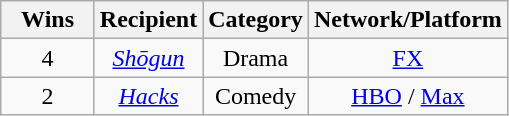<table class="wikitable" rowspan="2" style="text-align:center;" background: #f6e39c;>
<tr>
<th scope="col" style="width:55px;">Wins</th>
<th scope="col" style="text-align:center;">Recipient</th>
<th scope="col" style="text-align:center;">Category</th>
<th scope="col" style="text-align:center;">Network/Platform</th>
</tr>
<tr>
<td>4</td>
<td><em><a href='#'>Shōgun</a></em></td>
<td>Drama</td>
<td><a href='#'>FX</a></td>
</tr>
<tr>
<td>2</td>
<td><em><a href='#'>Hacks</a></em></td>
<td>Comedy</td>
<td><a href='#'>HBO</a> / <a href='#'>Max</a></td>
</tr>
</table>
